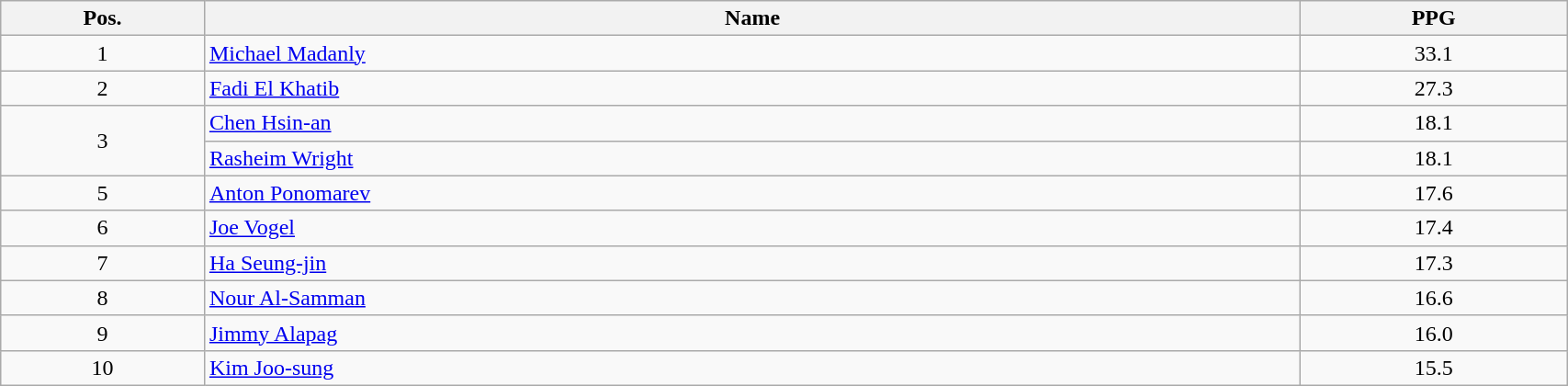<table class=wikitable width="90%">
<tr>
<th width="13%">Pos.</th>
<th width="70%">Name</th>
<th width="17%">PPG</th>
</tr>
<tr>
<td align=center>1</td>
<td> <a href='#'>Michael Madanly</a></td>
<td align=center>33.1</td>
</tr>
<tr>
<td align=center>2</td>
<td> <a href='#'>Fadi El Khatib</a></td>
<td align=center>27.3</td>
</tr>
<tr>
<td align=center rowspan=2>3</td>
<td> <a href='#'>Chen Hsin-an</a></td>
<td align=center>18.1</td>
</tr>
<tr>
<td> <a href='#'>Rasheim Wright</a></td>
<td align=center>18.1</td>
</tr>
<tr>
<td align=center>5</td>
<td> <a href='#'>Anton Ponomarev</a></td>
<td align=center>17.6</td>
</tr>
<tr>
<td align=center>6</td>
<td> <a href='#'>Joe Vogel</a></td>
<td align=center>17.4</td>
</tr>
<tr>
<td align=center>7</td>
<td> <a href='#'>Ha Seung-jin</a></td>
<td align=center>17.3</td>
</tr>
<tr>
<td align=center>8</td>
<td> <a href='#'>Nour Al-Samman</a></td>
<td align=center>16.6</td>
</tr>
<tr>
<td align=center>9</td>
<td> <a href='#'>Jimmy Alapag</a></td>
<td align=center>16.0</td>
</tr>
<tr>
<td align=center>10</td>
<td> <a href='#'>Kim Joo-sung</a></td>
<td align=center>15.5</td>
</tr>
</table>
